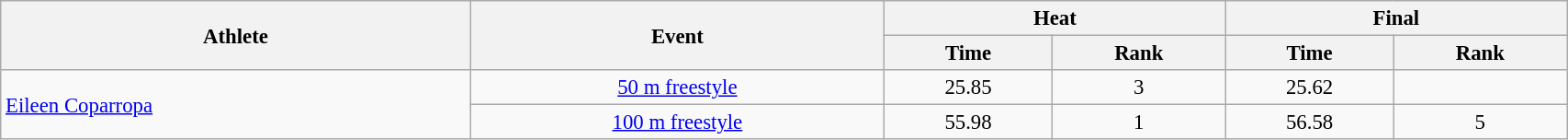<table class=wikitable style="font-size:95%" width="90%">
<tr>
<th rowspan="2">Athlete</th>
<th rowspan="2">Event</th>
<th colspan="2">Heat</th>
<th colspan="2">Final</th>
</tr>
<tr>
<th>Time</th>
<th>Rank</th>
<th>Time</th>
<th>Rank</th>
</tr>
<tr>
<td rowspan=2 width=30%><a href='#'>Eileen Coparropa</a></td>
<td align=center><a href='#'>50 m freestyle</a></td>
<td align=center>25.85</td>
<td align=center>3</td>
<td align=center>25.62</td>
<td align=center></td>
</tr>
<tr>
<td align=center><a href='#'>100 m freestyle</a></td>
<td align=center>55.98</td>
<td align=center>1</td>
<td align=center>56.58</td>
<td align=center>5</td>
</tr>
</table>
